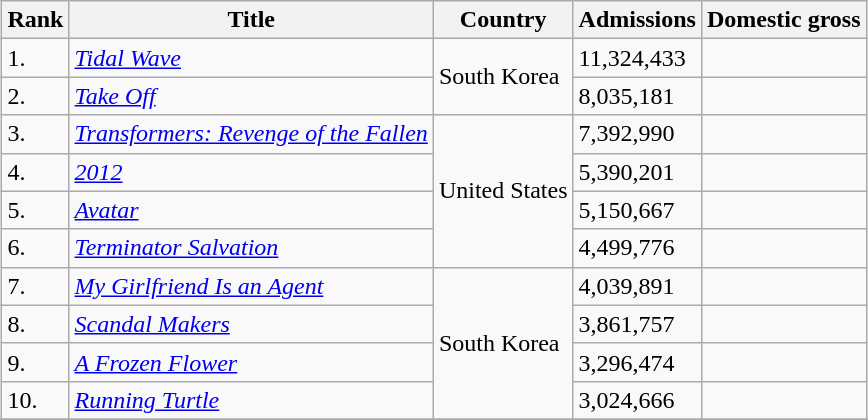<table class="wikitable sortable" style="margin:auto; margin:auto;">
<tr>
<th>Rank</th>
<th>Title</th>
<th>Country</th>
<th>Admissions</th>
<th>Domestic gross</th>
</tr>
<tr>
<td>1.</td>
<td><em><a href='#'>Tidal Wave</a></em></td>
<td rowspan=2>South Korea</td>
<td>11,324,433</td>
<td></td>
</tr>
<tr>
<td>2.</td>
<td><em><a href='#'>Take Off</a></em></td>
<td>8,035,181</td>
<td></td>
</tr>
<tr>
<td>3.</td>
<td><em><a href='#'>Transformers: Revenge of the Fallen</a></em></td>
<td rowspan=4>United States</td>
<td>7,392,990</td>
<td></td>
</tr>
<tr>
<td>4.</td>
<td><em><a href='#'>2012</a></em></td>
<td>5,390,201</td>
<td></td>
</tr>
<tr>
<td>5.</td>
<td><em><a href='#'>Avatar</a></em></td>
<td>5,150,667</td>
<td></td>
</tr>
<tr>
<td>6.</td>
<td><em><a href='#'>Terminator Salvation</a></em></td>
<td>4,499,776</td>
<td></td>
</tr>
<tr>
<td>7.</td>
<td><em><a href='#'>My Girlfriend Is an Agent</a></em></td>
<td rowspan=4>South Korea</td>
<td>4,039,891</td>
<td></td>
</tr>
<tr>
<td>8.</td>
<td><em><a href='#'>Scandal Makers</a></em></td>
<td>3,861,757</td>
<td></td>
</tr>
<tr>
<td>9.</td>
<td><em><a href='#'>A Frozen Flower</a></em></td>
<td>3,296,474</td>
<td></td>
</tr>
<tr>
<td>10.</td>
<td><em><a href='#'>Running Turtle</a></em></td>
<td>3,024,666</td>
<td></td>
</tr>
<tr>
</tr>
</table>
